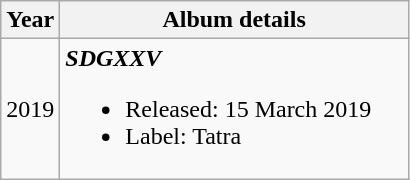<table class=wikitable>
<tr>
<th>Year</th>
<th width=225px>Album details</th>
</tr>
<tr>
<td style="text-align:center;">2019</td>
<td><strong><em>SDGXXV</em></strong><br><ul><li>Released: 15 March 2019</li><li>Label: Tatra</li></ul></td>
</tr>
</table>
